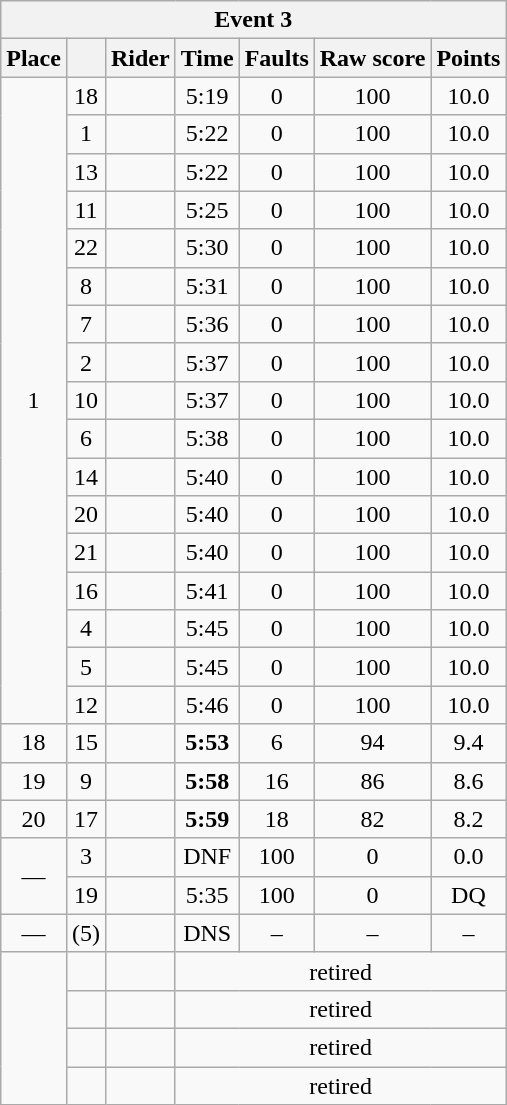<table class=wikitable style="text-align:center">
<tr>
<th colspan=8>Event 3</th>
</tr>
<tr>
<th>Place</th>
<th></th>
<th>Rider</th>
<th>Time</th>
<th>Faults</th>
<th>Raw score</th>
<th>Points</th>
</tr>
<tr>
<td rowspan=17>1</td>
<td>18</td>
<td align=left></td>
<td>5:19</td>
<td>0</td>
<td>100</td>
<td>10.0</td>
</tr>
<tr>
<td>1</td>
<td align=left></td>
<td>5:22</td>
<td>0</td>
<td>100</td>
<td>10.0</td>
</tr>
<tr>
<td>13</td>
<td align=left></td>
<td>5:22</td>
<td>0</td>
<td>100</td>
<td>10.0</td>
</tr>
<tr>
<td>11</td>
<td align=left></td>
<td>5:25</td>
<td>0</td>
<td>100</td>
<td>10.0</td>
</tr>
<tr>
<td>22</td>
<td align=left></td>
<td>5:30</td>
<td>0</td>
<td>100</td>
<td>10.0</td>
</tr>
<tr>
<td>8</td>
<td align=left></td>
<td>5:31</td>
<td>0</td>
<td>100</td>
<td>10.0</td>
</tr>
<tr>
<td>7</td>
<td align=left></td>
<td>5:36</td>
<td>0</td>
<td>100</td>
<td>10.0</td>
</tr>
<tr>
<td>2</td>
<td align=left></td>
<td>5:37</td>
<td>0</td>
<td>100</td>
<td>10.0</td>
</tr>
<tr>
<td>10</td>
<td align=left></td>
<td>5:37</td>
<td>0</td>
<td>100</td>
<td>10.0</td>
</tr>
<tr>
<td>6</td>
<td align=left></td>
<td>5:38</td>
<td>0</td>
<td>100</td>
<td>10.0</td>
</tr>
<tr>
<td>14</td>
<td align=left></td>
<td>5:40</td>
<td>0</td>
<td>100</td>
<td>10.0</td>
</tr>
<tr>
<td>20</td>
<td align=left></td>
<td>5:40</td>
<td>0</td>
<td>100</td>
<td>10.0</td>
</tr>
<tr>
<td>21</td>
<td align=left></td>
<td>5:40</td>
<td>0</td>
<td>100</td>
<td>10.0</td>
</tr>
<tr>
<td>16</td>
<td align=left></td>
<td>5:41</td>
<td>0</td>
<td>100</td>
<td>10.0</td>
</tr>
<tr>
<td>4</td>
<td align=left></td>
<td>5:45</td>
<td>0</td>
<td>100</td>
<td>10.0</td>
</tr>
<tr>
<td>5</td>
<td align=left></td>
<td>5:45</td>
<td>0</td>
<td>100</td>
<td>10.0</td>
</tr>
<tr>
<td>12</td>
<td align=left></td>
<td>5:46</td>
<td>0</td>
<td>100</td>
<td>10.0</td>
</tr>
<tr>
<td>18</td>
<td>15</td>
<td align=left></td>
<td><strong>5:53</strong></td>
<td>6</td>
<td>94</td>
<td>9.4</td>
</tr>
<tr>
<td>19</td>
<td>9</td>
<td align=left></td>
<td><strong>5:58</strong></td>
<td>16</td>
<td>86</td>
<td>8.6</td>
</tr>
<tr>
<td>20</td>
<td>17</td>
<td align=left></td>
<td><strong>5:59</strong></td>
<td>18</td>
<td>82</td>
<td>8.2</td>
</tr>
<tr>
<td rowspan=2>—</td>
<td>3</td>
<td align=left></td>
<td>DNF</td>
<td>100</td>
<td>0</td>
<td>0.0</td>
</tr>
<tr>
<td>19</td>
<td align=left></td>
<td>5:35</td>
<td>100</td>
<td>0</td>
<td>DQ</td>
</tr>
<tr>
<td>—</td>
<td>(5)</td>
<td align=left></td>
<td>DNS</td>
<td>–</td>
<td>–</td>
<td>–</td>
</tr>
<tr>
<td rowspan=4></td>
<td></td>
<td align=left></td>
<td colspan=4>retired</td>
</tr>
<tr>
<td></td>
<td align=left></td>
<td colspan=4>retired</td>
</tr>
<tr>
<td></td>
<td align=left></td>
<td colspan=4>retired</td>
</tr>
<tr>
<td></td>
<td align=left></td>
<td colspan=4>retired</td>
</tr>
</table>
